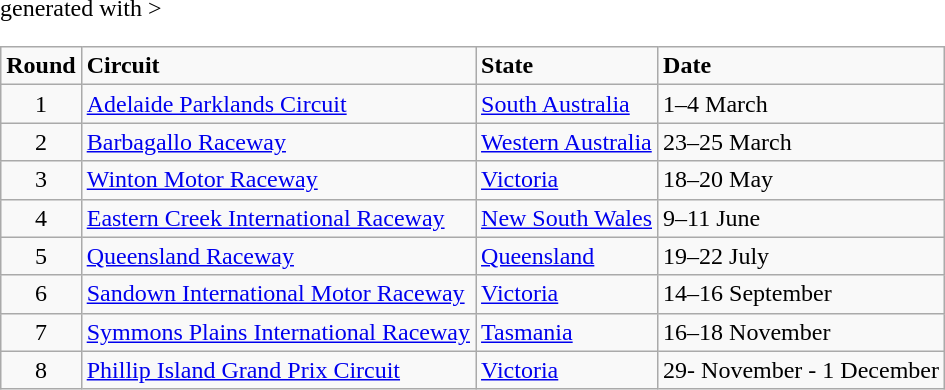<table class="wikitable" <hiddentext>generated with >
<tr style="font-weight:bold">
<td align="center">Round</td>
<td>Circuit</td>
<td>State</td>
<td>Date</td>
</tr>
<tr>
<td align="center">1</td>
<td><a href='#'>Adelaide Parklands Circuit</a></td>
<td><a href='#'>South Australia</a></td>
<td>1–4 March</td>
</tr>
<tr>
<td align="center">2</td>
<td><a href='#'>Barbagallo Raceway</a></td>
<td><a href='#'>Western Australia</a></td>
<td>23–25 March</td>
</tr>
<tr>
<td align="center">3</td>
<td><a href='#'>Winton Motor Raceway</a></td>
<td><a href='#'>Victoria</a></td>
<td>18–20 May</td>
</tr>
<tr>
<td align="center">4</td>
<td><a href='#'>Eastern Creek International Raceway</a></td>
<td><a href='#'>New South Wales</a></td>
<td>9–11 June</td>
</tr>
<tr>
<td align="center">5</td>
<td><a href='#'>Queensland Raceway</a></td>
<td><a href='#'>Queensland</a></td>
<td>19–22 July</td>
</tr>
<tr>
<td align="center">6</td>
<td><a href='#'>Sandown International Motor Raceway</a></td>
<td><a href='#'>Victoria</a></td>
<td>14–16 September</td>
</tr>
<tr>
<td align="center">7</td>
<td><a href='#'>Symmons Plains International Raceway</a></td>
<td><a href='#'>Tasmania</a></td>
<td>16–18 November</td>
</tr>
<tr>
<td align="center">8</td>
<td><a href='#'>Phillip Island Grand Prix Circuit</a></td>
<td><a href='#'>Victoria</a></td>
<td>29- November - 1 December</td>
</tr>
</table>
